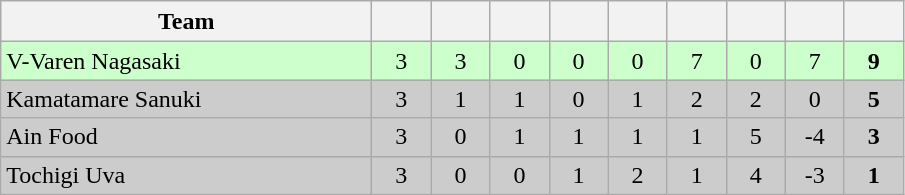<table class="wikitable" style="text-align: center">
<tr style="line-height:1.25em">
<th style="width:15em">Team</th>
<th style="width:2em"><br></th>
<th style="width:2em"><br></th>
<th style="width:2em"><br></th>
<th style="width:2em"><br></th>
<th style="width:2em"><br></th>
<th style="width:2em"><br></th>
<th style="width:2em"><br></th>
<th style="width:2em"><br></th>
<th style="width:2em"><br></th>
</tr>
<tr bgcolor="#ccffcc">
<td align="left">V-Varen Nagasaki</td>
<td>3</td>
<td>3</td>
<td>0</td>
<td>0</td>
<td>0</td>
<td>7</td>
<td>0</td>
<td>7</td>
<td><strong>9</strong></td>
</tr>
<tr bgcolor="#cccccc">
<td align="left">Kamatamare Sanuki</td>
<td>3</td>
<td>1</td>
<td>1</td>
<td>0</td>
<td>1</td>
<td>2</td>
<td>2</td>
<td>0</td>
<td><strong>5</strong></td>
</tr>
<tr bgcolor="#cccccc">
<td align="left">Ain Food</td>
<td>3</td>
<td>0</td>
<td>1</td>
<td>1</td>
<td>1</td>
<td>1</td>
<td>5</td>
<td>-4</td>
<td><strong>3</strong></td>
</tr>
<tr bgcolor="#cccccc">
<td align="left">Tochigi Uva</td>
<td>3</td>
<td>0</td>
<td>0</td>
<td>1</td>
<td>2</td>
<td>1</td>
<td>4</td>
<td>-3</td>
<td><strong>1</strong></td>
</tr>
</table>
